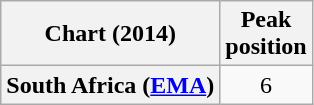<table class="wikitable sortable plainrowheaders" style="text-align:center;">
<tr>
<th scope="col">Chart (2014)</th>
<th scope="col">Peak<br>position</th>
</tr>
<tr>
<th scope="row">South Africa (<a href='#'>EMA</a>)</th>
<td>6</td>
</tr>
</table>
